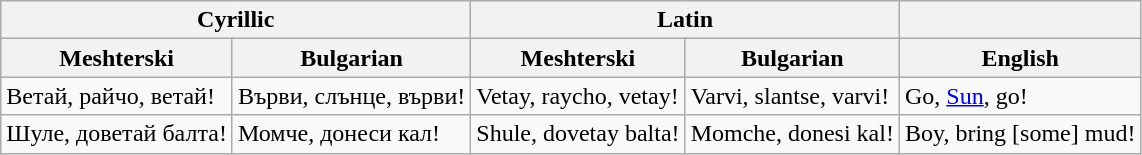<table class="wikitable">
<tr>
<th colspan=2>Cyrillic</th>
<th colspan=2>Latin</th>
<th></th>
</tr>
<tr>
<th>Meshterski</th>
<th>Bulgarian</th>
<th>Meshterski</th>
<th>Bulgarian</th>
<th>English</th>
</tr>
<tr>
<td>Ветай, райчо, ветай!</td>
<td>Върви, слънце, върви!</td>
<td>Vetay, raycho, vetay!</td>
<td>Varvi, slantse, varvi!</td>
<td>Go, <a href='#'>Sun</a>, go!</td>
</tr>
<tr>
<td>Шуле, доветай балта!</td>
<td>Момче, донеси кал!</td>
<td>Shule, dovetay balta!</td>
<td>Momche, donesi kal!</td>
<td>Boy, bring [some] mud!</td>
</tr>
</table>
